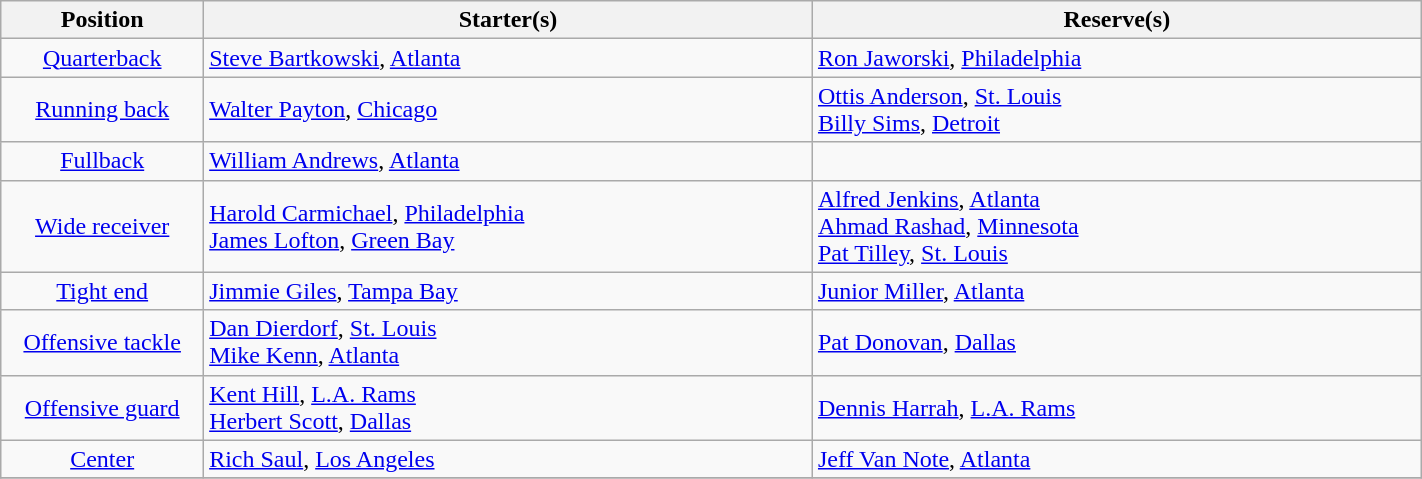<table class="wikitable" width=75%>
<tr>
<th width=10%>Position</th>
<th width=30%>Starter(s)</th>
<th width=30%>Reserve(s)</th>
</tr>
<tr>
<td align=center><a href='#'>Quarterback</a></td>
<td> <a href='#'>Steve Bartkowski</a>, <a href='#'>Atlanta</a></td>
<td> <a href='#'>Ron Jaworski</a>, <a href='#'>Philadelphia</a></td>
</tr>
<tr>
<td align=center><a href='#'>Running back</a></td>
<td> <a href='#'>Walter Payton</a>, <a href='#'>Chicago</a></td>
<td> <a href='#'>Ottis Anderson</a>, <a href='#'>St. Louis</a><br> <a href='#'>Billy Sims</a>, <a href='#'>Detroit</a></td>
</tr>
<tr>
<td align=center><a href='#'>Fullback</a></td>
<td> <a href='#'>William Andrews</a>, <a href='#'>Atlanta</a></td>
<td></td>
</tr>
<tr>
<td align=center><a href='#'>Wide receiver</a></td>
<td> <a href='#'>Harold Carmichael</a>, <a href='#'>Philadelphia</a><br> <a href='#'>James Lofton</a>, <a href='#'>Green Bay</a></td>
<td> <a href='#'>Alfred Jenkins</a>, <a href='#'>Atlanta</a><br> <a href='#'>Ahmad Rashad</a>, <a href='#'>Minnesota</a><br> <a href='#'>Pat Tilley</a>, <a href='#'>St. Louis</a></td>
</tr>
<tr>
<td align=center><a href='#'>Tight end</a></td>
<td> <a href='#'>Jimmie Giles</a>, <a href='#'>Tampa Bay</a></td>
<td> <a href='#'>Junior Miller</a>, <a href='#'>Atlanta</a></td>
</tr>
<tr>
<td align=center><a href='#'>Offensive tackle</a></td>
<td> <a href='#'>Dan Dierdorf</a>, <a href='#'>St. Louis</a><br> <a href='#'>Mike Kenn</a>, <a href='#'>Atlanta</a></td>
<td> <a href='#'>Pat Donovan</a>, <a href='#'>Dallas</a></td>
</tr>
<tr>
<td align=center><a href='#'>Offensive guard</a></td>
<td> <a href='#'>Kent Hill</a>, <a href='#'>L.A. Rams</a><br> <a href='#'>Herbert Scott</a>, <a href='#'>Dallas</a></td>
<td> <a href='#'>Dennis Harrah</a>, <a href='#'>L.A. Rams</a></td>
</tr>
<tr>
<td align=center><a href='#'>Center</a></td>
<td> <a href='#'>Rich Saul</a>, <a href='#'>Los Angeles</a></td>
<td> <a href='#'>Jeff Van Note</a>, <a href='#'>Atlanta</a></td>
</tr>
<tr>
</tr>
</table>
